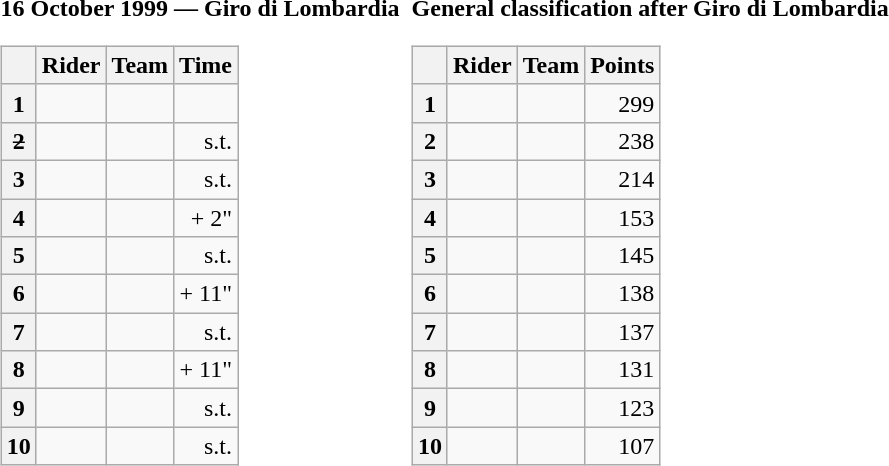<table>
<tr>
<td><strong>16 October 1999 — Giro di Lombardia </strong><br><table class="wikitable">
<tr>
<th></th>
<th>Rider</th>
<th>Team</th>
<th>Time</th>
</tr>
<tr>
<th>1</th>
<td></td>
<td></td>
<td align="right"></td>
</tr>
<tr>
<th><s>2</s></th>
<td></td>
<td></td>
<td align="right">s.t.</td>
</tr>
<tr>
<th>3</th>
<td></td>
<td></td>
<td align="right">s.t.</td>
</tr>
<tr>
<th>4</th>
<td></td>
<td></td>
<td align="right">+ 2"</td>
</tr>
<tr>
<th>5</th>
<td></td>
<td></td>
<td align="right">s.t.</td>
</tr>
<tr>
<th>6</th>
<td></td>
<td></td>
<td align="right">+ 11"</td>
</tr>
<tr>
<th>7</th>
<td></td>
<td></td>
<td align="right">s.t.</td>
</tr>
<tr>
<th>8</th>
<td></td>
<td></td>
<td align="right">+ 11"</td>
</tr>
<tr>
<th>9</th>
<td></td>
<td></td>
<td align="right">s.t.</td>
</tr>
<tr>
<th>10</th>
<td></td>
<td></td>
<td align="right">s.t.</td>
</tr>
</table>
</td>
<td></td>
<td><strong>General classification after Giro di Lombardia</strong><br><table class="wikitable">
<tr>
<th></th>
<th>Rider</th>
<th>Team</th>
<th>Points</th>
</tr>
<tr>
<th>1</th>
<td> </td>
<td></td>
<td align="right">299</td>
</tr>
<tr>
<th>2</th>
<td></td>
<td></td>
<td align="right">238</td>
</tr>
<tr>
<th>3</th>
<td></td>
<td></td>
<td align="right">214</td>
</tr>
<tr>
<th>4</th>
<td></td>
<td></td>
<td align="right">153</td>
</tr>
<tr>
<th>5</th>
<td></td>
<td></td>
<td align="right">145</td>
</tr>
<tr>
<th>6</th>
<td></td>
<td></td>
<td align="right">138</td>
</tr>
<tr>
<th>7</th>
<td></td>
<td></td>
<td align="right">137</td>
</tr>
<tr>
<th>8</th>
<td></td>
<td></td>
<td align="right">131</td>
</tr>
<tr>
<th>9</th>
<td></td>
<td></td>
<td align="right">123</td>
</tr>
<tr>
<th>10</th>
<td></td>
<td></td>
<td align="right">107</td>
</tr>
</table>
</td>
</tr>
</table>
